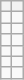<table class="wikitable">
<tr>
<th></th>
<th><span></span></th>
</tr>
<tr>
<td></td>
<td><strong></strong> <strong><span></span></strong></td>
</tr>
<tr>
<td></td>
<td><strong></strong> <strong><span></span></strong></td>
</tr>
<tr>
<td></td>
<td><strong></strong> <strong><span></span></strong></td>
</tr>
<tr>
<td></td>
<td><strong></strong> <strong><span></span></strong></td>
</tr>
<tr>
<td></td>
<td><strong></strong> <strong><span></span></strong></td>
</tr>
<tr>
<td></td>
<td><strong></strong> <strong><span></span></strong></td>
</tr>
</table>
